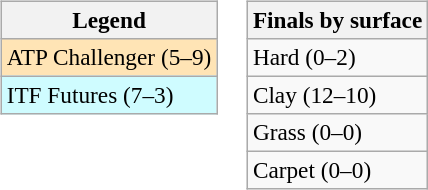<table>
<tr valign=top>
<td><br><table class=wikitable style=font-size:97%>
<tr>
<th>Legend</th>
</tr>
<tr bgcolor=moccasin>
<td>ATP Challenger (5–9)</td>
</tr>
<tr bgcolor=cffcff>
<td>ITF Futures (7–3)</td>
</tr>
</table>
</td>
<td><br><table class=wikitable style=font-size:97%>
<tr>
<th>Finals by surface</th>
</tr>
<tr>
<td>Hard (0–2)</td>
</tr>
<tr>
<td>Clay (12–10)</td>
</tr>
<tr>
<td>Grass (0–0)</td>
</tr>
<tr>
<td>Carpet (0–0)</td>
</tr>
</table>
</td>
</tr>
</table>
